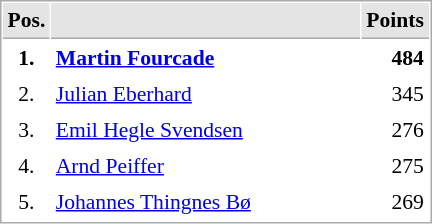<table cellspacing="1" cellpadding="3" style="border:1px solid #AAAAAA;font-size:90%">
<tr bgcolor="#E4E4E4">
<th style="border-bottom:1px solid #AAAAAA" width=10>Pos.</th>
<th style="border-bottom:1px solid #AAAAAA" width=200></th>
<th style="border-bottom:1px solid #AAAAAA" width=20>Points</th>
</tr>
<tr>
<td align="center"><strong>1.</strong></td>
<td> <strong><a href='#'>Martin Fourcade</a></strong></td>
<td align="right"><strong>484</strong></td>
</tr>
<tr>
<td align="center">2.</td>
<td> <a href='#'>Julian Eberhard</a></td>
<td align="right">345</td>
</tr>
<tr>
<td align="center">3.</td>
<td> <a href='#'>Emil Hegle Svendsen</a></td>
<td align="right">276</td>
</tr>
<tr>
<td align="center">4.</td>
<td> <a href='#'>Arnd Peiffer</a></td>
<td align="right">275</td>
</tr>
<tr>
<td align="center">5.</td>
<td> <a href='#'>Johannes Thingnes Bø</a></td>
<td align="right">269</td>
</tr>
<tr>
</tr>
</table>
